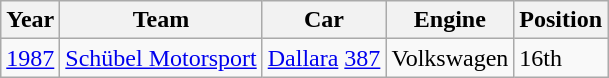<table class="wikitable">
<tr>
<th>Year</th>
<th>Team</th>
<th>Car</th>
<th>Engine</th>
<th>Position</th>
</tr>
<tr>
<td><a href='#'>1987</a></td>
<td><a href='#'>Schübel Motorsport</a></td>
<td><a href='#'>Dallara</a> <a href='#'>387</a></td>
<td>Volkswagen</td>
<td>16th</td>
</tr>
</table>
